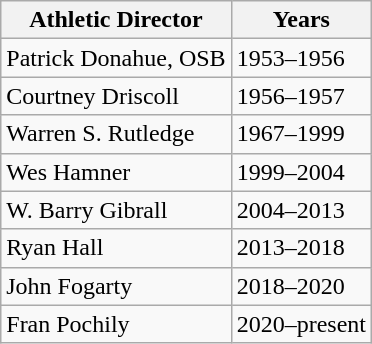<table class="wikitable">
<tr>
<th>Athletic Director</th>
<th>Years</th>
</tr>
<tr>
<td>Patrick Donahue, OSB</td>
<td>1953–1956</td>
</tr>
<tr>
<td>Courtney Driscoll</td>
<td>1956–1957</td>
</tr>
<tr>
<td>Warren S. Rutledge</td>
<td>1967–1999</td>
</tr>
<tr>
<td>Wes Hamner</td>
<td>1999–2004</td>
</tr>
<tr>
<td>W. Barry Gibrall</td>
<td>2004–2013</td>
</tr>
<tr>
<td>Ryan Hall</td>
<td>2013–2018</td>
</tr>
<tr>
<td>John Fogarty</td>
<td>2018–2020</td>
</tr>
<tr>
<td>Fran Pochily</td>
<td>2020–present</td>
</tr>
</table>
